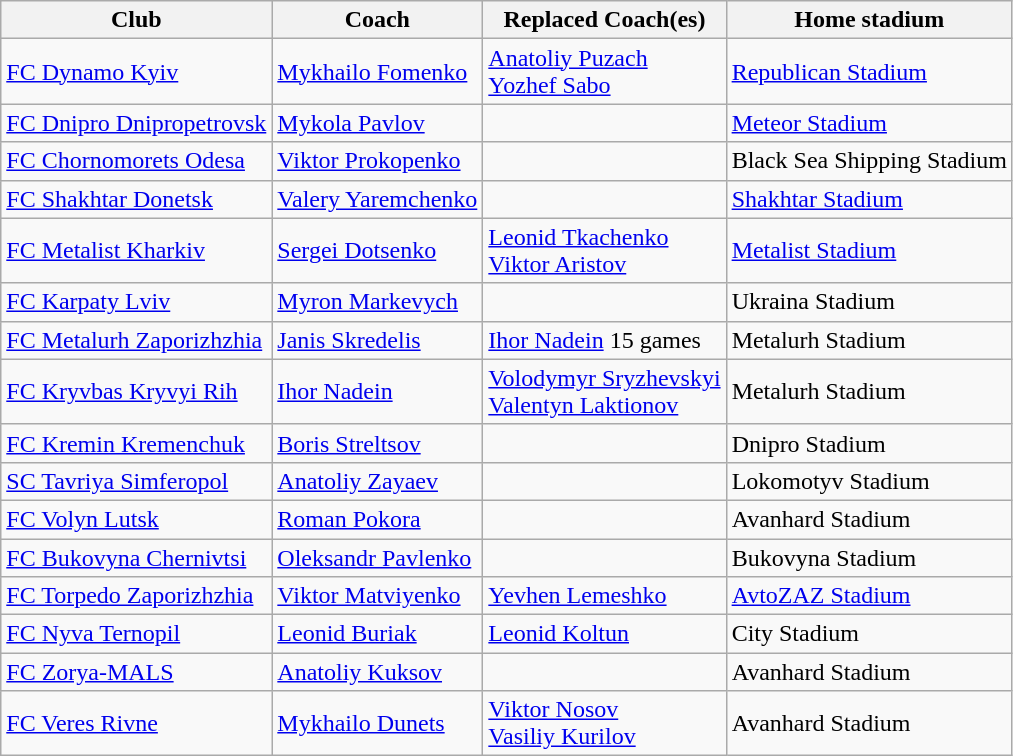<table class="wikitable">
<tr>
<th>Club</th>
<th>Coach</th>
<th>Replaced Coach(es)</th>
<th>Home stadium</th>
</tr>
<tr>
<td><a href='#'>FC Dynamo Kyiv</a></td>
<td> <a href='#'>Mykhailo Fomenko</a></td>
<td> <a href='#'>Anatoliy Puzach</a> <br>  <a href='#'>Yozhef Sabo</a></td>
<td><a href='#'>Republican Stadium</a></td>
</tr>
<tr>
<td><a href='#'>FC Dnipro Dnipropetrovsk</a></td>
<td> <a href='#'>Mykola Pavlov</a></td>
<td></td>
<td><a href='#'>Meteor Stadium</a></td>
</tr>
<tr>
<td><a href='#'>FC Chornomorets Odesa</a></td>
<td> <a href='#'>Viktor Prokopenko</a></td>
<td></td>
<td>Black Sea Shipping Stadium</td>
</tr>
<tr>
<td><a href='#'>FC Shakhtar Donetsk</a></td>
<td> <a href='#'>Valery Yaremchenko</a></td>
<td></td>
<td><a href='#'>Shakhtar Stadium</a></td>
</tr>
<tr>
<td><a href='#'>FC Metalist Kharkiv</a></td>
<td> <a href='#'>Sergei Dotsenko</a></td>
<td> <a href='#'>Leonid Tkachenko</a>  <br>  <a href='#'>Viktor Aristov</a></td>
<td><a href='#'>Metalist Stadium</a></td>
</tr>
<tr>
<td><a href='#'>FC Karpaty Lviv</a></td>
<td> <a href='#'>Myron Markevych</a></td>
<td></td>
<td>Ukraina Stadium</td>
</tr>
<tr>
<td><a href='#'>FC Metalurh Zaporizhzhia</a></td>
<td> <a href='#'>Janis Skredelis</a></td>
<td> <a href='#'>Ihor Nadein</a> 15 games</td>
<td>Metalurh Stadium</td>
</tr>
<tr>
<td><a href='#'>FC Kryvbas Kryvyi Rih</a></td>
<td> <a href='#'>Ihor Nadein</a></td>
<td> <a href='#'>Volodymyr Sryzhevskyi</a> <br>  <a href='#'>Valentyn Laktionov</a></td>
<td>Metalurh Stadium</td>
</tr>
<tr>
<td><a href='#'>FC Kremin Kremenchuk</a></td>
<td> <a href='#'>Boris Streltsov</a></td>
<td></td>
<td>Dnipro Stadium</td>
</tr>
<tr>
<td><a href='#'>SC Tavriya Simferopol</a></td>
<td> <a href='#'>Anatoliy Zayaev</a></td>
<td></td>
<td>Lokomotyv Stadium</td>
</tr>
<tr>
<td><a href='#'>FC Volyn Lutsk</a></td>
<td> <a href='#'>Roman Pokora</a></td>
<td></td>
<td>Avanhard Stadium</td>
</tr>
<tr>
<td><a href='#'>FC Bukovyna Chernivtsi</a></td>
<td> <a href='#'>Oleksandr Pavlenko</a></td>
<td></td>
<td>Bukovyna Stadium</td>
</tr>
<tr>
<td><a href='#'>FC Torpedo Zaporizhzhia</a></td>
<td> <a href='#'>Viktor Matviyenko</a></td>
<td> <a href='#'>Yevhen Lemeshko</a></td>
<td><a href='#'>AvtoZAZ Stadium</a></td>
</tr>
<tr>
<td><a href='#'>FC Nyva Ternopil</a></td>
<td> <a href='#'>Leonid Buriak</a></td>
<td> <a href='#'>Leonid Koltun</a></td>
<td>City Stadium</td>
</tr>
<tr>
<td><a href='#'>FC Zorya-MALS</a></td>
<td> <a href='#'>Anatoliy Kuksov</a></td>
<td></td>
<td>Avanhard Stadium</td>
</tr>
<tr>
<td><a href='#'>FC Veres Rivne</a></td>
<td> <a href='#'>Mykhailo Dunets</a></td>
<td> <a href='#'>Viktor Nosov</a> <br>  <a href='#'>Vasiliy Kurilov</a></td>
<td>Avanhard Stadium</td>
</tr>
</table>
